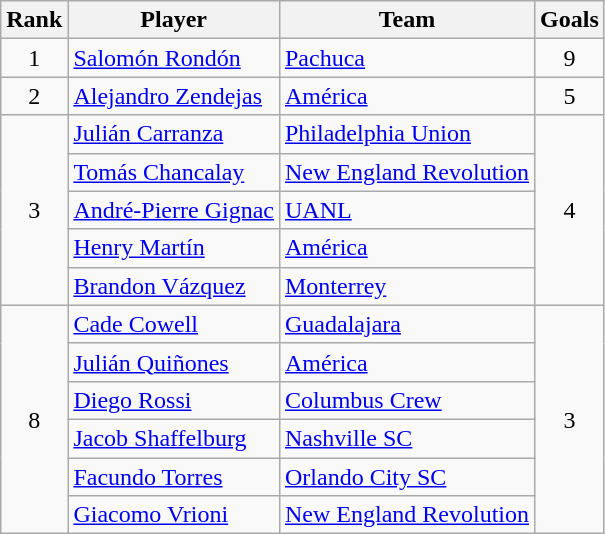<table class="wikitable" style="text-align:center">
<tr>
<th>Rank</th>
<th>Player</th>
<th>Team</th>
<th>Goals</th>
</tr>
<tr>
<td>1</td>
<td align=left> <a href='#'>Salomón Rondón</a></td>
<td align="left"> <a href='#'>Pachuca</a></td>
<td>9</td>
</tr>
<tr>
<td>2</td>
<td align="left"> <a href='#'>Alejandro Zendejas</a></td>
<td align="left"> <a href='#'>América</a></td>
<td>5</td>
</tr>
<tr>
<td rowspan=5>3</td>
<td align="left"> <a href='#'>Julián Carranza</a></td>
<td align="left"> <a href='#'>Philadelphia Union</a></td>
<td rowspan=5>4</td>
</tr>
<tr>
<td align="left"> <a href='#'>Tomás Chancalay</a></td>
<td align="left"> <a href='#'>New England Revolution</a></td>
</tr>
<tr>
<td align="left"> <a href='#'>André-Pierre Gignac</a></td>
<td align="left"> <a href='#'>UANL</a></td>
</tr>
<tr>
<td align="left"> <a href='#'>Henry Martín</a></td>
<td align="left"> <a href='#'>América</a></td>
</tr>
<tr>
<td align="left"> <a href='#'>Brandon Vázquez</a></td>
<td align="left"> <a href='#'>Monterrey</a></td>
</tr>
<tr>
<td rowspan=6>8</td>
<td align="left"> <a href='#'>Cade Cowell</a></td>
<td align="left"> <a href='#'>Guadalajara</a></td>
<td rowspan=6>3</td>
</tr>
<tr>
<td align="left"> <a href='#'>Julián Quiñones</a></td>
<td align="left"> <a href='#'>América</a></td>
</tr>
<tr>
<td align="left"> <a href='#'>Diego Rossi</a></td>
<td align="left"> <a href='#'>Columbus Crew</a></td>
</tr>
<tr>
<td align="left"> <a href='#'>Jacob Shaffelburg</a></td>
<td align="left"> <a href='#'>Nashville SC</a></td>
</tr>
<tr>
<td align="left"> <a href='#'>Facundo Torres</a></td>
<td align="left"> <a href='#'>Orlando City SC</a></td>
</tr>
<tr>
<td align="left"> <a href='#'>Giacomo Vrioni</a></td>
<td align="left"> <a href='#'>New England Revolution</a></td>
</tr>
</table>
